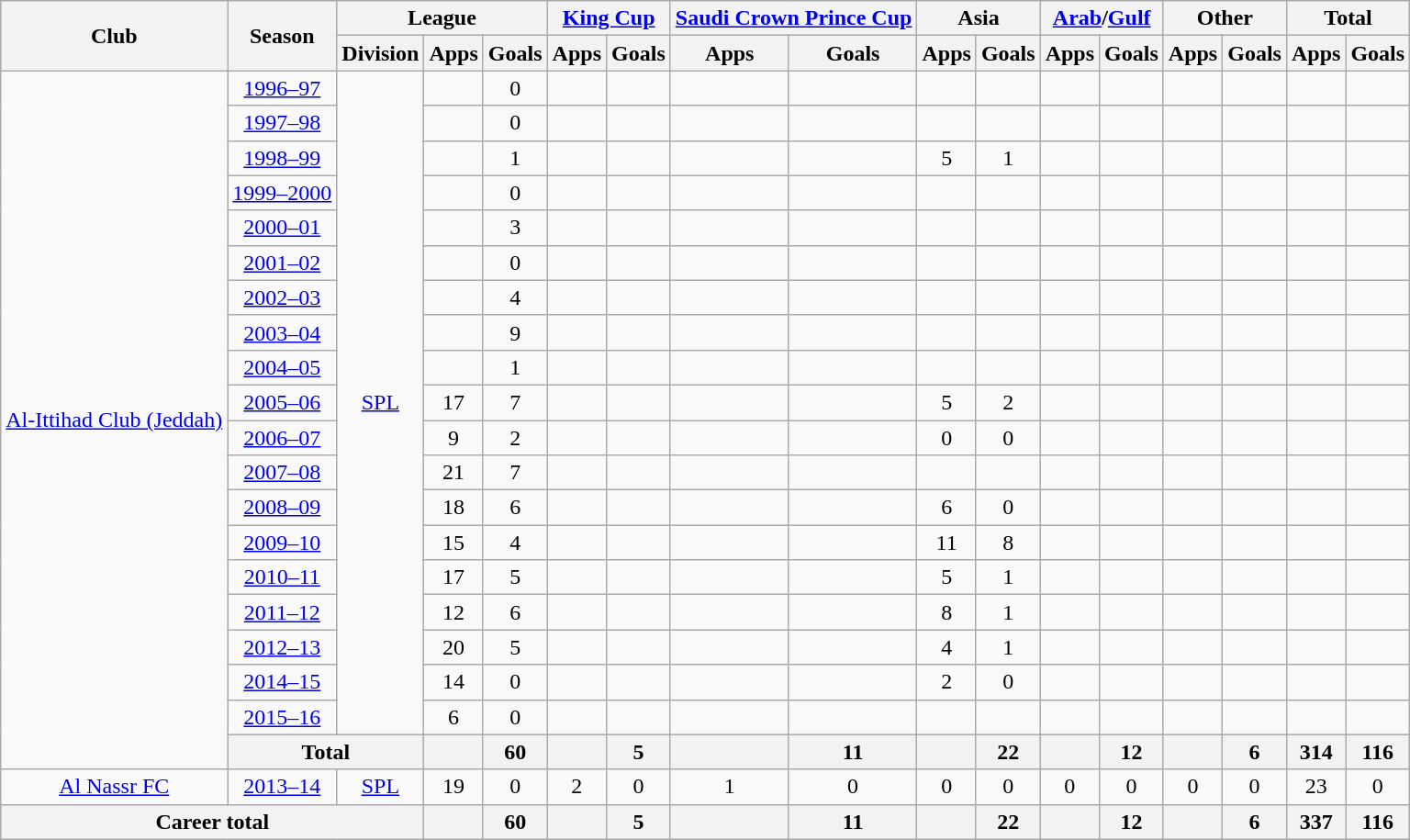<table class="wikitable" style="text-align: center;">
<tr>
<th rowspan="2">Club</th>
<th rowspan="2">Season</th>
<th colspan="3">League</th>
<th colspan="2"><a href='#'>King Cup</a></th>
<th colspan="2"><a href='#'>Saudi Crown Prince Cup</a></th>
<th colspan="2">Asia</th>
<th colspan="2"><a href='#'>Arab</a>/<a href='#'>Gulf</a></th>
<th colspan="2">Other</th>
<th colspan="2">Total</th>
</tr>
<tr>
<th>Division</th>
<th>Apps</th>
<th>Goals</th>
<th>Apps</th>
<th>Goals</th>
<th>Apps</th>
<th>Goals</th>
<th>Apps</th>
<th>Goals</th>
<th>Apps</th>
<th>Goals</th>
<th>Apps</th>
<th>Goals</th>
<th>Apps</th>
<th>Goals</th>
</tr>
<tr>
<td rowspan=20><a href='#'>Al-Ittihad Club (Jeddah)</a></td>
<td><a href='#'>1996–97</a></td>
<td rowspan=19><a href='#'>SPL</a></td>
<td></td>
<td>0</td>
<td></td>
<td></td>
<td></td>
<td></td>
<td></td>
<td></td>
<td></td>
<td></td>
<td></td>
<td></td>
<td></td>
<td></td>
</tr>
<tr>
<td><a href='#'>1997–98</a></td>
<td></td>
<td>0</td>
<td></td>
<td></td>
<td></td>
<td></td>
<td></td>
<td></td>
<td></td>
<td></td>
<td></td>
<td></td>
<td></td>
<td></td>
</tr>
<tr>
<td><a href='#'>1998–99</a></td>
<td></td>
<td>1</td>
<td></td>
<td></td>
<td></td>
<td></td>
<td>5</td>
<td>1</td>
<td></td>
<td></td>
<td></td>
<td></td>
<td></td>
<td></td>
</tr>
<tr>
<td><a href='#'>1999–2000</a></td>
<td></td>
<td>0</td>
<td></td>
<td></td>
<td></td>
<td></td>
<td></td>
<td></td>
<td></td>
<td></td>
<td></td>
<td></td>
<td></td>
<td></td>
</tr>
<tr>
<td><a href='#'>2000–01</a></td>
<td></td>
<td>3</td>
<td></td>
<td></td>
<td></td>
<td></td>
<td></td>
<td></td>
<td></td>
<td></td>
<td></td>
<td></td>
<td></td>
<td></td>
</tr>
<tr>
<td><a href='#'>2001–02</a></td>
<td></td>
<td>0</td>
<td></td>
<td></td>
<td></td>
<td></td>
<td></td>
<td></td>
<td></td>
<td></td>
<td></td>
<td></td>
<td></td>
<td></td>
</tr>
<tr>
<td><a href='#'>2002–03</a></td>
<td></td>
<td>4</td>
<td></td>
<td></td>
<td></td>
<td></td>
<td></td>
<td></td>
<td></td>
<td></td>
<td></td>
<td></td>
<td></td>
<td></td>
</tr>
<tr>
<td><a href='#'>2003–04</a></td>
<td></td>
<td>9</td>
<td></td>
<td></td>
<td></td>
<td></td>
<td></td>
<td></td>
<td></td>
<td></td>
<td></td>
<td></td>
<td></td>
<td></td>
</tr>
<tr>
<td><a href='#'>2004–05</a></td>
<td></td>
<td>1</td>
<td></td>
<td></td>
<td></td>
<td></td>
<td></td>
<td></td>
<td></td>
<td></td>
<td></td>
<td></td>
<td></td>
<td></td>
</tr>
<tr>
<td><a href='#'>2005–06</a></td>
<td>17</td>
<td>7</td>
<td></td>
<td></td>
<td></td>
<td></td>
<td>5</td>
<td>2</td>
<td></td>
<td></td>
<td></td>
<td></td>
<td></td>
<td></td>
</tr>
<tr>
<td><a href='#'>2006–07</a></td>
<td>9</td>
<td>2</td>
<td></td>
<td></td>
<td></td>
<td></td>
<td>0</td>
<td>0</td>
<td></td>
<td></td>
<td></td>
<td></td>
<td></td>
<td></td>
</tr>
<tr>
<td><a href='#'>2007–08</a></td>
<td>21</td>
<td>7</td>
<td></td>
<td></td>
<td></td>
<td></td>
<td></td>
<td></td>
<td></td>
<td></td>
<td></td>
<td></td>
<td></td>
<td></td>
</tr>
<tr>
<td><a href='#'>2008–09</a></td>
<td>18</td>
<td>6</td>
<td></td>
<td></td>
<td></td>
<td></td>
<td>6</td>
<td>0</td>
<td></td>
<td></td>
<td></td>
<td></td>
<td></td>
<td></td>
</tr>
<tr>
<td><a href='#'>2009–10</a></td>
<td>15</td>
<td>4</td>
<td></td>
<td></td>
<td></td>
<td></td>
<td>11</td>
<td>8</td>
<td></td>
<td></td>
<td></td>
<td></td>
<td></td>
<td></td>
</tr>
<tr>
<td><a href='#'>2010–11</a></td>
<td>17</td>
<td>5</td>
<td></td>
<td></td>
<td></td>
<td></td>
<td>5</td>
<td>1</td>
<td></td>
<td></td>
<td></td>
<td></td>
<td></td>
<td></td>
</tr>
<tr>
<td><a href='#'>2011–12</a></td>
<td>12</td>
<td>6</td>
<td></td>
<td></td>
<td></td>
<td></td>
<td>8</td>
<td>1</td>
<td></td>
<td></td>
<td></td>
<td></td>
<td></td>
<td></td>
</tr>
<tr>
<td><a href='#'>2012–13</a></td>
<td>20</td>
<td>5</td>
<td></td>
<td></td>
<td></td>
<td></td>
<td>4</td>
<td>1</td>
<td></td>
<td></td>
<td></td>
<td></td>
<td></td>
<td></td>
</tr>
<tr>
<td><a href='#'>2014–15</a></td>
<td>14</td>
<td>0</td>
<td></td>
<td></td>
<td></td>
<td></td>
<td>2</td>
<td>0</td>
<td></td>
<td></td>
<td></td>
<td></td>
<td></td>
<td></td>
</tr>
<tr>
<td><a href='#'>2015–16</a></td>
<td>6</td>
<td>0</td>
<td></td>
<td></td>
<td></td>
<td></td>
<td></td>
<td></td>
<td></td>
<td></td>
<td></td>
<td></td>
<td></td>
<td></td>
</tr>
<tr>
<th colspan="2">Total</th>
<th></th>
<th>60</th>
<th></th>
<th>5</th>
<th></th>
<th>11</th>
<th></th>
<th>22</th>
<th></th>
<th>12</th>
<th></th>
<th>6</th>
<th>314</th>
<th>116</th>
</tr>
<tr>
<td><a href='#'>Al Nassr FC</a></td>
<td><a href='#'>2013–14</a></td>
<td><a href='#'>SPL</a></td>
<td>19</td>
<td>0</td>
<td>2</td>
<td>0</td>
<td>1</td>
<td>0</td>
<td>0</td>
<td>0</td>
<td>0</td>
<td>0</td>
<td>0</td>
<td>0</td>
<td>23</td>
<td>0</td>
</tr>
<tr>
<th colspan=3>Career total</th>
<th></th>
<th>60</th>
<th></th>
<th>5</th>
<th></th>
<th>11</th>
<th></th>
<th>22</th>
<th></th>
<th>12</th>
<th></th>
<th>6</th>
<th>337</th>
<th>116</th>
</tr>
</table>
